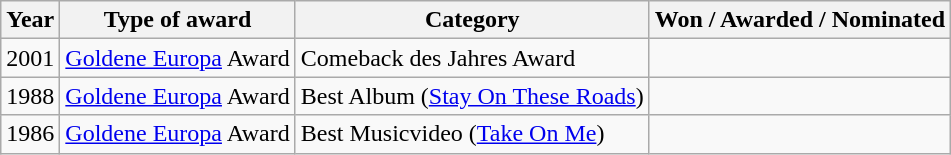<table class="wikitable">
<tr>
<th>Year</th>
<th>Type of award</th>
<th>Category</th>
<th>Won / Awarded / Nominated</th>
</tr>
<tr>
<td>2001</td>
<td><a href='#'>Goldene Europa</a> Award</td>
<td>Comeback des Jahres Award</td>
<td></td>
</tr>
<tr>
<td>1988</td>
<td><a href='#'>Goldene Europa</a> Award</td>
<td>Best Album (<a href='#'>Stay On These Roads</a>)</td>
<td></td>
</tr>
<tr>
<td>1986</td>
<td><a href='#'>Goldene Europa</a> Award</td>
<td>Best Musicvideo (<a href='#'>Take On Me</a>)</td>
<td></td>
</tr>
</table>
